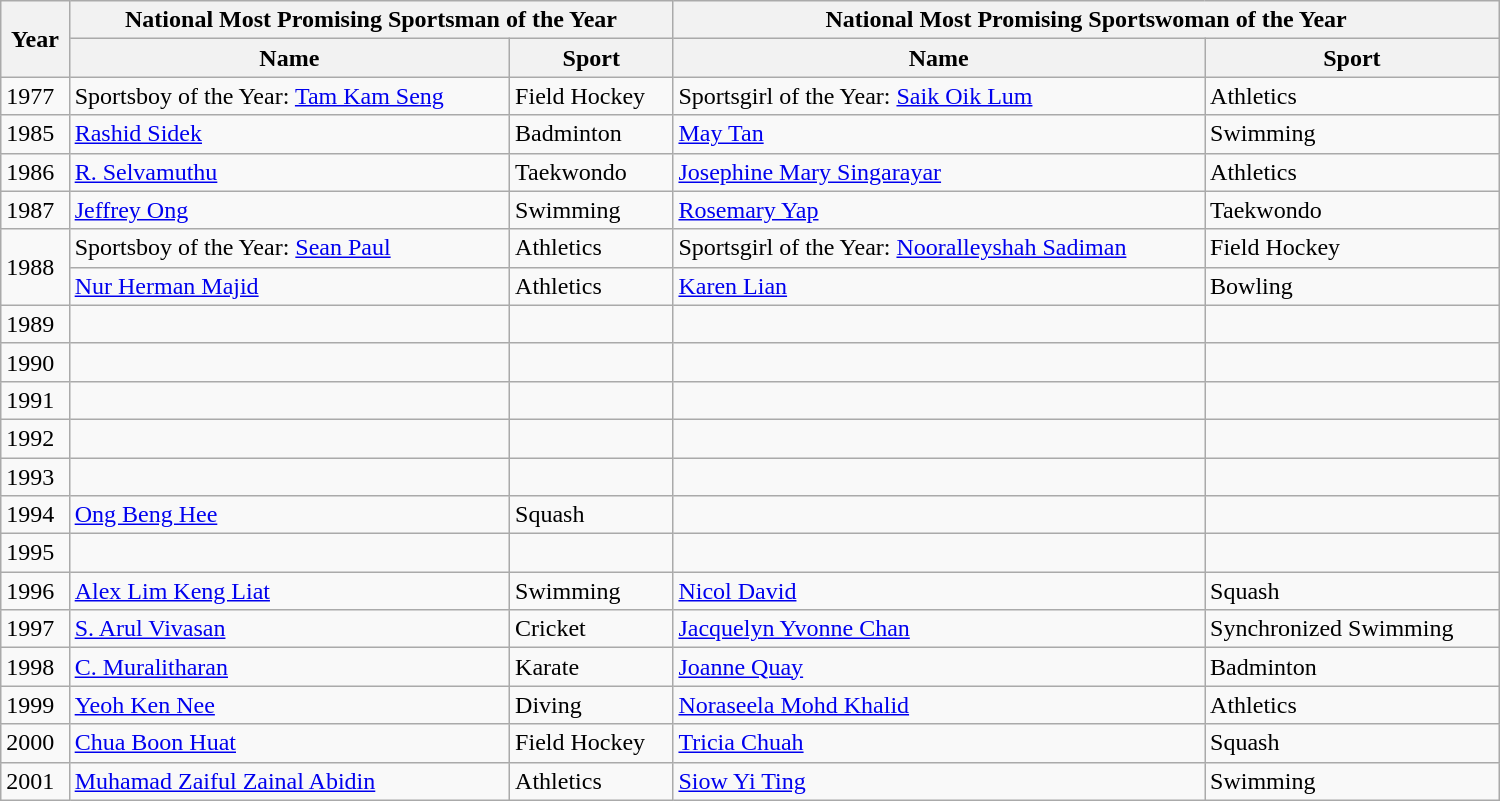<table class="wikitable sortable" style="text-align:left;" width=1000px>
<tr>
<th rowspan=2>Year</th>
<th colspan=2>National Most Promising Sportsman of the Year</th>
<th colspan=2>National Most Promising Sportswoman of the Year</th>
</tr>
<tr>
<th>Name</th>
<th>Sport</th>
<th>Name</th>
<th>Sport</th>
</tr>
<tr>
<td>1977</td>
<td>Sportsboy of the Year: <a href='#'>Tam Kam Seng</a></td>
<td>Field Hockey</td>
<td>Sportsgirl of the Year: <a href='#'>Saik Oik Lum</a></td>
<td>Athletics</td>
</tr>
<tr>
<td>1985</td>
<td><a href='#'>Rashid Sidek</a></td>
<td>Badminton</td>
<td><a href='#'>May Tan</a></td>
<td>Swimming</td>
</tr>
<tr>
<td>1986</td>
<td><a href='#'>R. Selvamuthu</a></td>
<td>Taekwondo</td>
<td><a href='#'>Josephine Mary Singarayar</a></td>
<td>Athletics</td>
</tr>
<tr>
<td>1987</td>
<td><a href='#'>Jeffrey Ong</a></td>
<td>Swimming</td>
<td><a href='#'>Rosemary Yap</a></td>
<td>Taekwondo</td>
</tr>
<tr>
<td rowspan=2>1988</td>
<td>Sportsboy of the Year: <a href='#'>Sean Paul</a></td>
<td>Athletics</td>
<td>Sportsgirl of the Year: <a href='#'>Nooralleyshah Sadiman</a></td>
<td>Field Hockey</td>
</tr>
<tr>
<td><a href='#'>Nur Herman Majid</a></td>
<td>Athletics</td>
<td><a href='#'>Karen Lian</a></td>
<td>Bowling</td>
</tr>
<tr>
<td>1989</td>
<td></td>
<td></td>
<td></td>
<td></td>
</tr>
<tr>
<td>1990</td>
<td></td>
<td></td>
<td></td>
<td></td>
</tr>
<tr>
<td>1991</td>
<td></td>
<td></td>
<td></td>
<td></td>
</tr>
<tr>
<td>1992</td>
<td></td>
<td></td>
<td></td>
<td></td>
</tr>
<tr>
<td>1993</td>
<td></td>
<td></td>
<td></td>
<td></td>
</tr>
<tr>
<td>1994</td>
<td><a href='#'>Ong Beng Hee</a></td>
<td>Squash</td>
<td></td>
<td></td>
</tr>
<tr>
<td>1995</td>
<td></td>
<td></td>
<td></td>
<td></td>
</tr>
<tr>
<td>1996</td>
<td><a href='#'>Alex Lim Keng Liat</a></td>
<td>Swimming</td>
<td><a href='#'>Nicol David</a></td>
<td>Squash</td>
</tr>
<tr>
<td>1997</td>
<td><a href='#'>S. Arul Vivasan</a></td>
<td>Cricket</td>
<td><a href='#'>Jacquelyn Yvonne Chan</a></td>
<td>Synchronized Swimming</td>
</tr>
<tr>
<td>1998</td>
<td><a href='#'>C. Muralitharan</a></td>
<td>Karate</td>
<td><a href='#'>Joanne Quay</a></td>
<td>Badminton</td>
</tr>
<tr>
<td>1999</td>
<td><a href='#'>Yeoh Ken Nee</a></td>
<td>Diving</td>
<td><a href='#'>Noraseela Mohd Khalid</a></td>
<td>Athletics</td>
</tr>
<tr>
<td>2000</td>
<td><a href='#'>Chua Boon Huat</a></td>
<td>Field Hockey</td>
<td><a href='#'>Tricia Chuah</a></td>
<td>Squash</td>
</tr>
<tr>
<td>2001</td>
<td><a href='#'>Muhamad Zaiful Zainal Abidin</a></td>
<td>Athletics</td>
<td><a href='#'>Siow Yi Ting</a></td>
<td>Swimming</td>
</tr>
</table>
